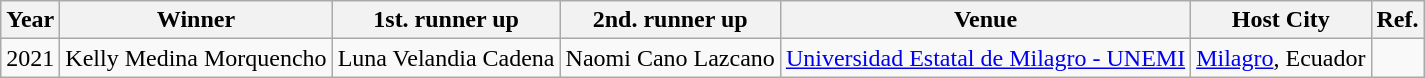<table class="wikitable" border="1">
<tr>
<th>Year</th>
<th>Winner</th>
<th>1st. runner up</th>
<th>2nd. runner up</th>
<th>Venue</th>
<th>Host City</th>
<th>Ref.</th>
</tr>
<tr>
<td>2021</td>
<td>Kelly Medina Morquencho<br></td>
<td>Luna Velandia Cadena<br></td>
<td>Naomi Cano Lazcano<br></td>
<td><a href='#'>Universidad Estatal de Milagro - UNEMI</a></td>
<td><a href='#'>Milagro</a>, Ecuador</td>
<td></td>
</tr>
</table>
